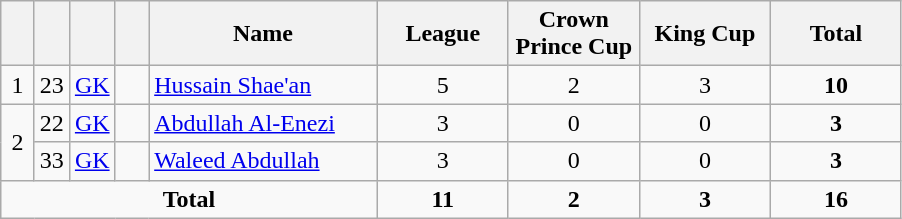<table class="wikitable" style="text-align:center">
<tr>
<th width=15></th>
<th width=15></th>
<th width=15></th>
<th width=15></th>
<th width=145>Name</th>
<th width=80>League</th>
<th width=80>Crown Prince Cup</th>
<th width=80>King Cup</th>
<th width=80>Total</th>
</tr>
<tr>
<td>1</td>
<td>23</td>
<td><a href='#'>GK</a></td>
<td></td>
<td align=left><a href='#'>Hussain Shae'an</a></td>
<td>5</td>
<td>2</td>
<td>3</td>
<td><strong>10</strong></td>
</tr>
<tr>
<td rowspan=2>2</td>
<td>22</td>
<td><a href='#'>GK</a></td>
<td></td>
<td align=left><a href='#'>Abdullah Al-Enezi</a></td>
<td>3</td>
<td>0</td>
<td>0</td>
<td><strong>3</strong></td>
</tr>
<tr>
<td>33</td>
<td><a href='#'>GK</a></td>
<td></td>
<td align=left><a href='#'>Waleed Abdullah</a></td>
<td>3</td>
<td>0</td>
<td>0</td>
<td><strong>3</strong></td>
</tr>
<tr>
<td colspan=5><strong>Total</strong></td>
<td><strong>11</strong></td>
<td><strong>2</strong></td>
<td><strong>3</strong></td>
<td><strong>16</strong></td>
</tr>
</table>
